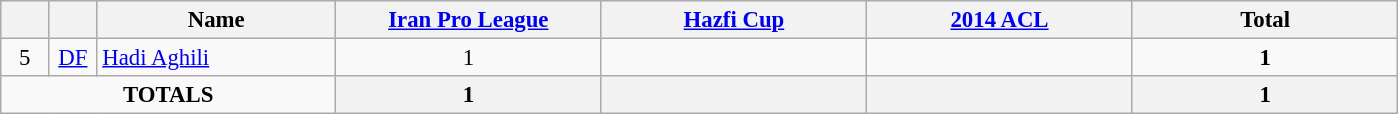<table class="wikitable" style="font-size: 95%; text-align: center;">
<tr>
<th width=25></th>
<th width=25></th>
<th width=152>Name</th>
<th width=170><strong><a href='#'>Iran Pro League</a></strong></th>
<th width=170><strong><a href='#'>Hazfi Cup</a></strong></th>
<th width=170><strong><a href='#'>2014 ACL</a></strong></th>
<th width=170>Total</th>
</tr>
<tr>
<td>5</td>
<td><a href='#'>DF</a></td>
<td align=left> <a href='#'>Hadi Aghili</a></td>
<td>1</td>
<td></td>
<td></td>
<td><strong>1</strong></td>
</tr>
<tr>
<td colspan=3><strong>TOTALS</strong></td>
<th><strong>1</strong></th>
<th><strong> </strong></th>
<th><strong> </strong></th>
<th><strong>1</strong></th>
</tr>
</table>
